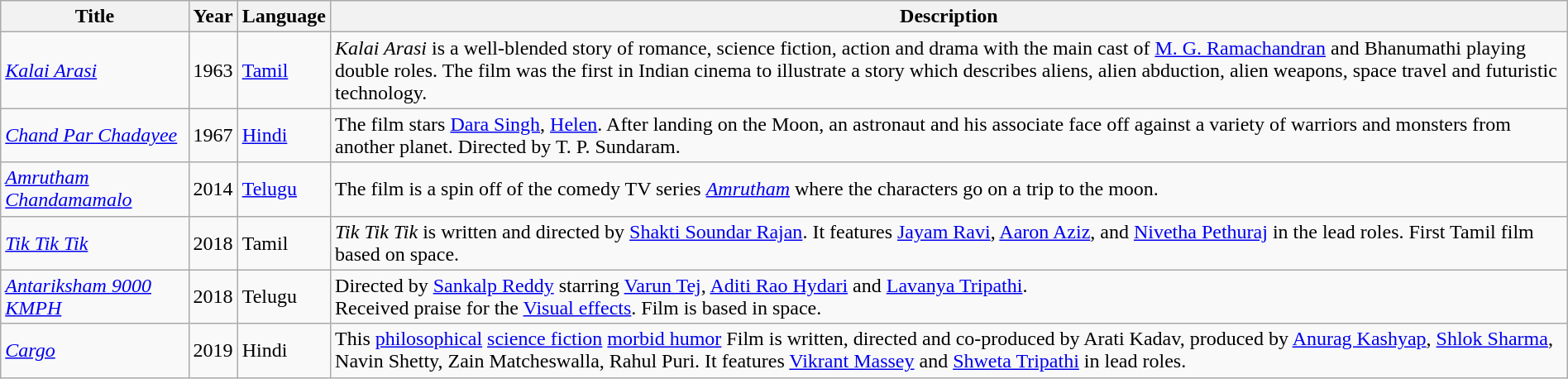<table class="wikitable sortable" style="width:100%;">
<tr>
<th style="width:12%;">Title</th>
<th>Year</th>
<th>Language</th>
<th>Description</th>
</tr>
<tr>
<td><em><a href='#'>Kalai Arasi</a></em></td>
<td>1963</td>
<td><a href='#'>Tamil</a></td>
<td><em>Kalai Arasi</em> is a well-blended story of romance, science fiction, action and drama with the main cast of <a href='#'>M. G. Ramachandran</a> and Bhanumathi playing double roles. The film was the first in Indian cinema to illustrate a story which describes aliens, alien abduction, alien weapons, space travel and futuristic technology.</td>
</tr>
<tr>
<td><em><a href='#'>Chand Par Chadayee</a></em></td>
<td>1967</td>
<td><a href='#'>Hindi</a></td>
<td>The film stars <a href='#'>Dara Singh</a>, <a href='#'>Helen</a>. After landing on the Moon, an astronaut and his associate face off against a variety of warriors and monsters from another planet. Directed by T. P. Sundaram.</td>
</tr>
<tr>
<td><em><a href='#'>Amrutham Chandamamalo</a></em></td>
<td>2014</td>
<td><a href='#'>Telugu</a></td>
<td>The film is a spin off of the comedy TV series <a href='#'><em>Amrutham</em></a> where the characters go on a trip to the moon.</td>
</tr>
<tr>
<td><a href='#'><em>Tik Tik Tik</em></a></td>
<td>2018</td>
<td>Tamil</td>
<td><em>Tik Tik Tik</em> is written and directed by <a href='#'>Shakti Soundar Rajan</a>. It features <a href='#'>Jayam Ravi</a>, <a href='#'>Aaron Aziz</a>, and <a href='#'>Nivetha Pethuraj</a> in the lead roles. First Tamil film based on space.</td>
</tr>
<tr>
<td><em><a href='#'>Antariksham 9000 KMPH</a></em></td>
<td>2018</td>
<td>Telugu</td>
<td>Directed by <a href='#'>Sankalp Reddy</a> starring <a href='#'>Varun Tej</a>, <a href='#'>Aditi Rao Hydari</a> and <a href='#'>Lavanya Tripathi</a>.<br>Received praise for the <a href='#'>Visual effects</a>. Film is based in space.</td>
</tr>
<tr>
<td><em><a href='#'>Cargo</a></em></td>
<td>2019</td>
<td>Hindi</td>
<td>This <a href='#'>philosophical</a> <a href='#'>science fiction</a> <a href='#'>morbid humor</a> Film is written, directed and co-produced by Arati Kadav, produced by <a href='#'>Anurag Kashyap</a>, <a href='#'>Shlok Sharma</a>, Navin Shetty, Zain Matcheswalla, Rahul Puri. It features <a href='#'>Vikrant Massey</a> and <a href='#'>Shweta Tripathi</a> in lead roles.</td>
</tr>
</table>
